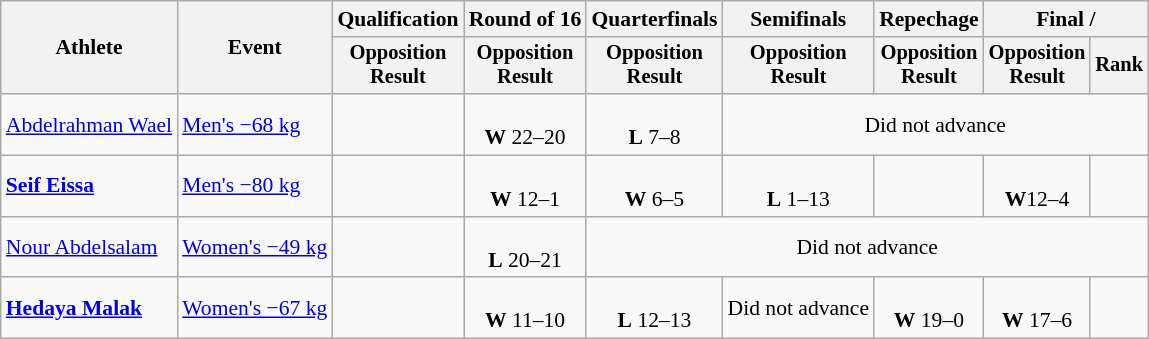<table class=wikitable style=font-size:90%;text-align:center>
<tr>
<th rowspan=2>Athlete</th>
<th rowspan=2>Event</th>
<th>Qualification</th>
<th>Round of 16</th>
<th>Quarterfinals</th>
<th>Semifinals</th>
<th>Repechage</th>
<th colspan=2>Final / </th>
</tr>
<tr style=font-size:95%>
<th>Opposition<br>Result</th>
<th>Opposition<br>Result</th>
<th>Opposition<br>Result</th>
<th>Opposition<br>Result</th>
<th>Opposition<br>Result</th>
<th>Opposition<br>Result</th>
<th>Rank</th>
</tr>
<tr align=center>
<td align=left><a href='#'>Abdelrahman Wael</a></td>
<td align=left><a href='#'>Men's −68 kg</a></td>
<td></td>
<td><br><strong>W</strong> 22–20</td>
<td><br><strong>L</strong> 7–8</td>
<td colspan="4">Did not advance</td>
</tr>
<tr align=center>
<td align=left><strong><a href='#'>Seif Eissa</a></strong></td>
<td align=left><a href='#'>Men's −80 kg</a></td>
<td></td>
<td><br><strong>W</strong> 12–1</td>
<td><br><strong>W</strong> 6–5</td>
<td><br><strong>L</strong> 1–13</td>
<td></td>
<td><br><strong>W</strong>12–4</td>
<td></td>
</tr>
<tr align=center>
<td align=left><a href='#'>Nour Abdelsalam</a></td>
<td align=left><a href='#'>Women's −49 kg</a></td>
<td></td>
<td><br><strong>L</strong> 20–21</td>
<td colspan="5">Did not advance</td>
</tr>
<tr align=center>
<td align=left><strong><a href='#'>Hedaya Malak</a></strong></td>
<td align=left><a href='#'>Women's −67 kg</a></td>
<td></td>
<td><br><strong>W</strong> 11–10</td>
<td><br><strong>L</strong> 12–13</td>
<td>Did not advance</td>
<td><br><strong>W</strong> 19–0</td>
<td><br><strong>W</strong> 17–6</td>
<td></td>
</tr>
</table>
